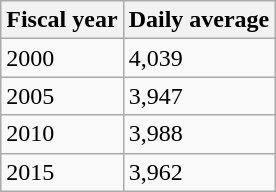<table class="wikitable">
<tr>
<th>Fiscal year</th>
<th>Daily average</th>
</tr>
<tr>
<td>2000</td>
<td>4,039</td>
</tr>
<tr>
<td>2005</td>
<td>3,947</td>
</tr>
<tr>
<td>2010</td>
<td>3,988</td>
</tr>
<tr>
<td>2015</td>
<td>3,962</td>
</tr>
</table>
